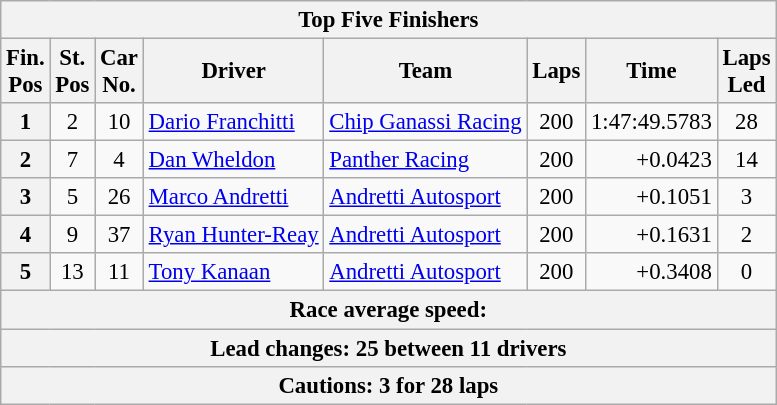<table class="wikitable" style="font-size:95%;">
<tr>
<th colspan=9>Top Five Finishers</th>
</tr>
<tr>
<th>Fin.<br>Pos</th>
<th>St.<br>Pos</th>
<th>Car<br>No.</th>
<th>Driver</th>
<th>Team</th>
<th>Laps</th>
<th>Time</th>
<th>Laps<br>Led</th>
</tr>
<tr>
<th>1</th>
<td align=center>2</td>
<td align=center>10</td>
<td> <a href='#'>Dario Franchitti</a></td>
<td><a href='#'>Chip Ganassi Racing</a></td>
<td align=center>200</td>
<td align=right>1:47:49.5783</td>
<td align=center>28</td>
</tr>
<tr>
<th>2</th>
<td align=center>7</td>
<td align=center>4</td>
<td> <a href='#'>Dan Wheldon</a></td>
<td><a href='#'>Panther Racing</a></td>
<td align=center>200</td>
<td align=right>+0.0423</td>
<td align=center>14</td>
</tr>
<tr>
<th>3</th>
<td align=center>5</td>
<td align=center>26</td>
<td> <a href='#'>Marco Andretti</a></td>
<td><a href='#'>Andretti Autosport</a></td>
<td align=center>200</td>
<td align=right>+0.1051</td>
<td align=center>3</td>
</tr>
<tr>
<th>4</th>
<td align=center>9</td>
<td align=center>37</td>
<td> <a href='#'>Ryan Hunter-Reay</a></td>
<td><a href='#'>Andretti Autosport</a></td>
<td align=center>200</td>
<td align=right>+0.1631</td>
<td align=center>2</td>
</tr>
<tr>
<th>5</th>
<td align=center>13</td>
<td align=center>11</td>
<td> <a href='#'>Tony Kanaan</a></td>
<td><a href='#'>Andretti Autosport</a></td>
<td align=center>200</td>
<td align=right>+0.3408</td>
<td align=center>0</td>
</tr>
<tr>
<th colspan=9>Race average speed: </th>
</tr>
<tr>
<th colspan=9>Lead changes: 25 between 11 drivers</th>
</tr>
<tr>
<th colspan=9>Cautions: 3 for 28 laps</th>
</tr>
</table>
